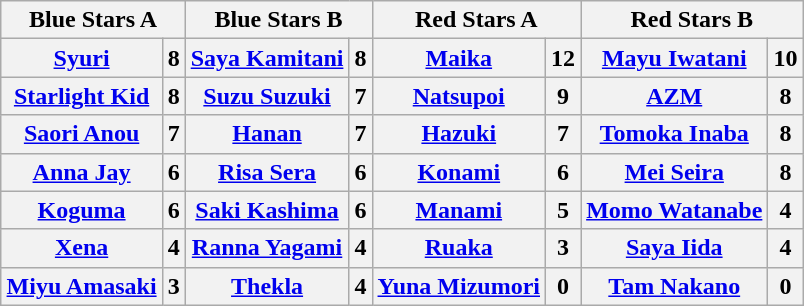<table class="wikitable" style="margin: 1em auto 1em auto">
<tr>
<th colspan="2">Blue Stars A</th>
<th colspan="2">Blue Stars B</th>
<th colspan="2">Red Stars A</th>
<th colspan="2">Red Stars B</th>
</tr>
<tr>
<th><a href='#'>Syuri</a></th>
<th>8</th>
<th><a href='#'>Saya Kamitani</a></th>
<th>8</th>
<th><a href='#'>Maika</a></th>
<th>12</th>
<th><a href='#'>Mayu Iwatani</a></th>
<th>10</th>
</tr>
<tr>
<th><a href='#'>Starlight Kid</a></th>
<th>8</th>
<th><a href='#'>Suzu Suzuki</a></th>
<th>7</th>
<th><a href='#'>Natsupoi</a></th>
<th>9</th>
<th><a href='#'>AZM</a></th>
<th>8</th>
</tr>
<tr>
<th><a href='#'>Saori Anou</a></th>
<th>7</th>
<th><a href='#'>Hanan</a></th>
<th>7</th>
<th><a href='#'>Hazuki</a></th>
<th>7</th>
<th><a href='#'>Tomoka Inaba</a></th>
<th>8</th>
</tr>
<tr>
<th><a href='#'>Anna Jay</a></th>
<th>6</th>
<th><a href='#'>Risa Sera</a></th>
<th>6</th>
<th><a href='#'>Konami</a></th>
<th>6</th>
<th><a href='#'>Mei Seira</a></th>
<th>8</th>
</tr>
<tr>
<th><a href='#'>Koguma</a></th>
<th>6</th>
<th><a href='#'>Saki Kashima</a></th>
<th>6</th>
<th><a href='#'>Manami</a></th>
<th>5</th>
<th><a href='#'>Momo Watanabe</a></th>
<th>4</th>
</tr>
<tr>
<th><a href='#'>Xena</a></th>
<th>4</th>
<th><a href='#'>Ranna Yagami</a></th>
<th>4</th>
<th><a href='#'>Ruaka</a></th>
<th>3</th>
<th><a href='#'>Saya Iida</a></th>
<th>4</th>
</tr>
<tr>
<th><a href='#'>Miyu Amasaki</a></th>
<th>3</th>
<th><a href='#'>Thekla</a></th>
<th>4</th>
<th><a href='#'>Yuna Mizumori</a></th>
<th>0</th>
<th><a href='#'>Tam Nakano</a></th>
<th>0</th>
</tr>
</table>
